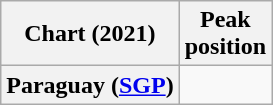<table class="wikitable plainrowheaders" style="text-align:center">
<tr>
<th scope="col">Chart (2021)</th>
<th scope="col">Peak<br>position</th>
</tr>
<tr>
<th scope="row">Paraguay (<a href='#'>SGP</a>)</th>
<td></td>
</tr>
</table>
